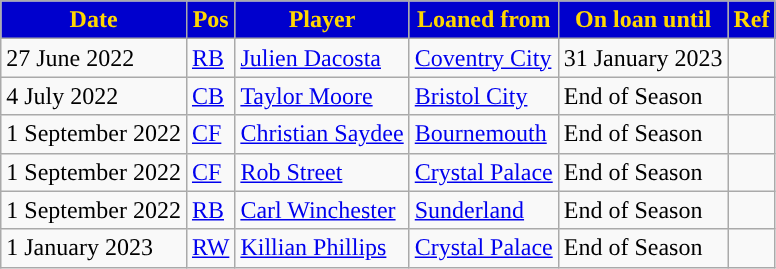<table class="wikitable plainrowheaders sortable">
<tr>
<th style="background:#0000CD; color:#FFD700; ">Date</th>
<th style="background:#0000CD; color:#FFD700; ">Pos</th>
<th style="background:#0000CD; color:#FFD700; ">Player</th>
<th style="background:#0000CD; color:#FFD700; ">Loaned from</th>
<th style="background:#0000CD; color:#FFD700; ">On loan until</th>
<th style="background:#0000CD; color:#FFD700; ">Ref</th>
</tr>
<tr>
<td>27 June 2022</td>
<td><a href='#'>RB</a></td>
<td> <a href='#'>Julien Dacosta</a></td>
<td> <a href='#'>Coventry City</a></td>
<td>31 January 2023</td>
<td></td>
</tr>
<tr>
<td>4 July 2022</td>
<td><a href='#'>CB</a></td>
<td> <a href='#'>Taylor Moore</a></td>
<td> <a href='#'>Bristol City</a></td>
<td>End of Season</td>
<td></td>
</tr>
<tr>
<td>1 September 2022</td>
<td><a href='#'>CF</a></td>
<td> <a href='#'>Christian Saydee</a></td>
<td> <a href='#'>Bournemouth</a></td>
<td>End of Season</td>
<td></td>
</tr>
<tr>
<td>1 September 2022</td>
<td><a href='#'>CF</a></td>
<td> <a href='#'>Rob Street</a></td>
<td> <a href='#'>Crystal Palace</a></td>
<td>End of Season</td>
<td></td>
</tr>
<tr>
<td>1 September 2022</td>
<td><a href='#'>RB</a></td>
<td> <a href='#'>Carl Winchester</a></td>
<td> <a href='#'>Sunderland</a></td>
<td>End of Season</td>
<td></td>
</tr>
<tr>
<td>1 January 2023</td>
<td><a href='#'>RW</a></td>
<td> <a href='#'>Killian Phillips</a></td>
<td> <a href='#'>Crystal Palace</a></td>
<td>End of Season</td>
<td></td>
</tr>
</table>
